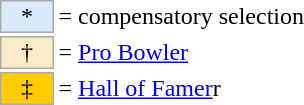<table border=0 cellspacing="0" cellpadding="8">
<tr>
<td><br><table style="margin: 0.75em 0 0 0.5em;">
<tr>
<td style="background:#d9e9f9; border:1px solid #aaa; width:2em; text-align:center;">*</td>
<td>= compensatory selection</td>
<td></td>
</tr>
<tr>
<td style="background:#faecc8; border:1px solid #aaa; width:2em; text-align:center;">†</td>
<td>= <a href='#'>Pro Bowler</a></td>
</tr>
<tr>
<td style="background-color:#FFCC00; border:1px solid #aaaaaa; width:2em; text-align:center;">‡</td>
<td>= <a href='#'>Hall of Famer</a>r</td>
</tr>
</table>
</td>
<td cellspacing="2"><br></td>
</tr>
</table>
